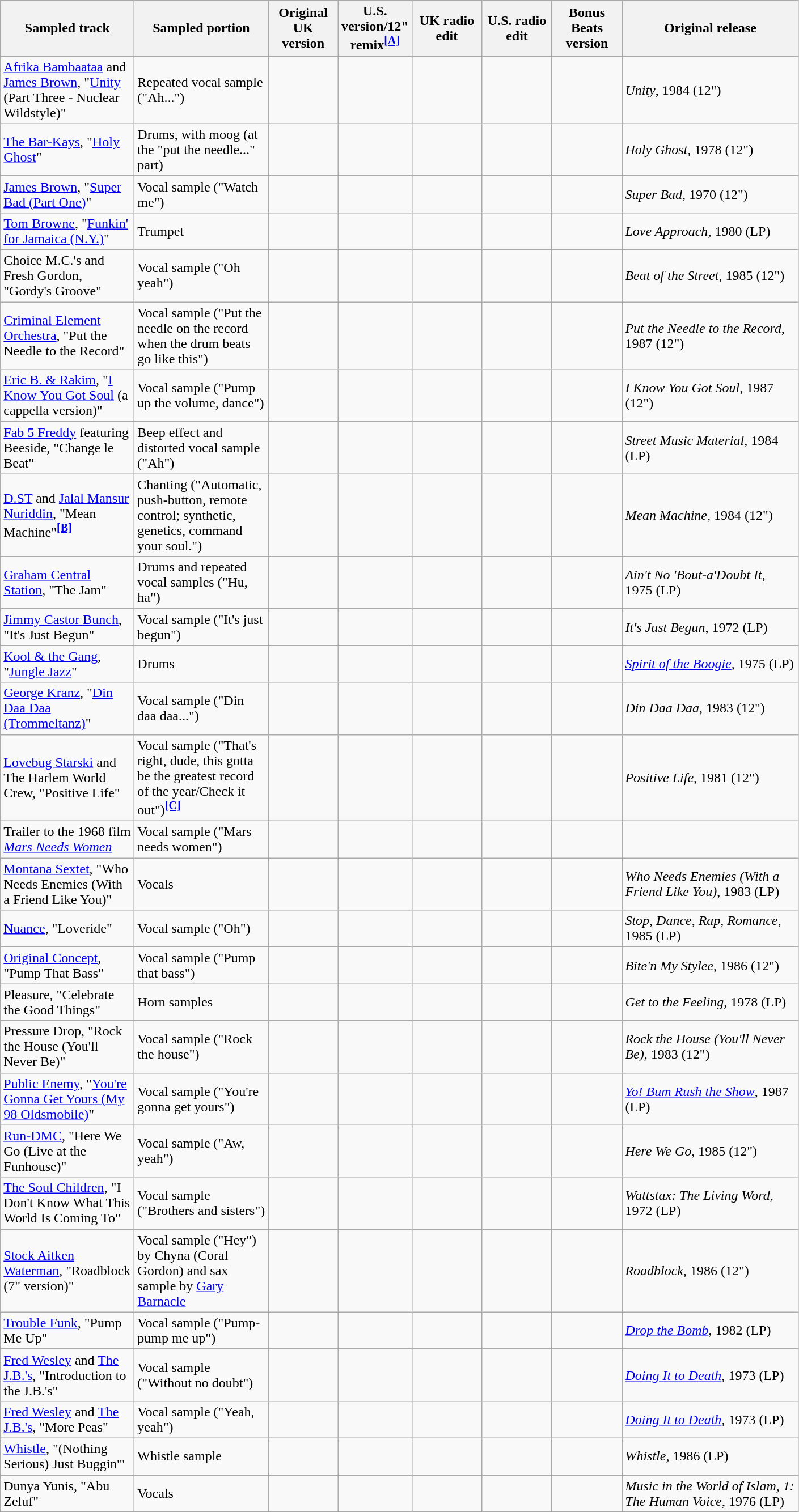<table class="wikitable sortable">
<tr>
<th width=150>Sampled track</th>
<th width=150>Sampled portion</th>
<th style="text-align:center; width:75px;">Original UK version</th>
<th style="text-align:center; width:75px;">U.S. version/12" remix<sup><a href='#'><strong>[A]</strong></a></sup></th>
<th style="text-align:center; width:75px;">UK radio edit</th>
<th style="text-align:center; width:75px;">U.S. radio edit</th>
<th style="text-align:center; width:75px;">Bonus Beats version</th>
<th width=200>Original release</th>
</tr>
<tr>
<td><a href='#'>Afrika Bambaataa</a> and <a href='#'>James Brown</a>, "<a href='#'>Unity</a> (Part Three - Nuclear Wildstyle)"</td>
<td align="left">Repeated vocal sample ("Ah...")</td>
<td></td>
<td></td>
<td></td>
<td></td>
<td></td>
<td align="left"><em>Unity</em>, 1984 (12")</td>
</tr>
<tr>
<td><a href='#'>The Bar-Kays</a>, "<a href='#'>Holy Ghost</a>"</td>
<td align="left">Drums, with moog (at the "put the needle..." part)</td>
<td></td>
<td></td>
<td></td>
<td></td>
<td></td>
<td align="left"><em>Holy Ghost</em>, 1978 (12")</td>
</tr>
<tr>
<td><a href='#'>James Brown</a>, "<a href='#'>Super Bad (Part One)</a>"</td>
<td align="left">Vocal sample ("Watch me")</td>
<td></td>
<td></td>
<td></td>
<td></td>
<td></td>
<td align="left"><em>Super Bad</em>, 1970 (12")</td>
</tr>
<tr>
<td><a href='#'>Tom Browne</a>, "<a href='#'>Funkin' for Jamaica (N.Y.)</a>"</td>
<td align="left">Trumpet</td>
<td></td>
<td></td>
<td></td>
<td></td>
<td></td>
<td align="left"><em>Love Approach</em>, 1980 (LP)</td>
</tr>
<tr>
<td>Choice M.C.'s and Fresh Gordon, "Gordy's Groove"</td>
<td align="left">Vocal sample ("Oh yeah")</td>
<td></td>
<td></td>
<td></td>
<td></td>
<td></td>
<td align="left"><em>Beat of the Street</em>, 1985 (12")</td>
</tr>
<tr>
<td><a href='#'>Criminal Element Orchestra</a>, "Put the Needle to the Record"</td>
<td align="left">Vocal sample ("Put the needle on the record when the drum beats go like this")</td>
<td></td>
<td></td>
<td></td>
<td></td>
<td></td>
<td align="left"><em>Put the Needle to the Record</em>, 1987 (12")</td>
</tr>
<tr>
<td><a href='#'>Eric B. & Rakim</a>, "<a href='#'>I Know You Got Soul</a> (a cappella version)"</td>
<td align="left">Vocal sample ("Pump up the volume, dance")</td>
<td></td>
<td></td>
<td></td>
<td></td>
<td></td>
<td align="left"><em>I Know You Got Soul</em>, 1987 (12")</td>
</tr>
<tr>
<td><a href='#'>Fab 5 Freddy</a> featuring Beeside, "Change le Beat"</td>
<td align="left">Beep effect and distorted vocal sample ("Ah")</td>
<td></td>
<td></td>
<td></td>
<td></td>
<td></td>
<td align="left"><em>Street Music Material</em>, 1984 (LP)</td>
</tr>
<tr>
<td><a href='#'>D.ST</a> and <a href='#'>Jalal Mansur Nuriddin</a>, "Mean Machine"<sup><a href='#'><strong>[B]</strong></a></sup></td>
<td align="left">Chanting ("Automatic, push-button, remote control; synthetic, genetics, command your soul.")</td>
<td></td>
<td></td>
<td></td>
<td></td>
<td></td>
<td align="left"><em>Mean Machine</em>, 1984 (12")</td>
</tr>
<tr>
<td><a href='#'>Graham Central Station</a>, "The Jam"</td>
<td align="left">Drums and repeated vocal samples ("Hu, ha")</td>
<td></td>
<td></td>
<td></td>
<td></td>
<td></td>
<td align="left"><em>Ain't No 'Bout-a'Doubt It</em>, 1975 (LP)</td>
</tr>
<tr>
<td><a href='#'>Jimmy Castor Bunch</a>, "It's Just Begun"</td>
<td align="left">Vocal sample ("It's just begun")</td>
<td></td>
<td></td>
<td></td>
<td></td>
<td></td>
<td align="left"><em>It's Just Begun</em>, 1972 (LP)</td>
</tr>
<tr>
<td><a href='#'>Kool & the Gang</a>, "<a href='#'>Jungle Jazz</a>"</td>
<td align="left">Drums</td>
<td></td>
<td></td>
<td></td>
<td></td>
<td></td>
<td align="left"><em><a href='#'>Spirit of the Boogie</a></em>, 1975 (LP)</td>
</tr>
<tr>
<td><a href='#'>George Kranz</a>, "<a href='#'>Din Daa Daa (Trommeltanz)</a>"</td>
<td align="left">Vocal sample ("Din daa daa...")</td>
<td></td>
<td></td>
<td></td>
<td></td>
<td></td>
<td align="left"><em>Din Daa Daa</em>, 1983 (12")</td>
</tr>
<tr>
<td><a href='#'>Lovebug Starski</a> and The Harlem World Crew, "Positive Life"</td>
<td align="left">Vocal sample ("That's right, dude, this gotta be the greatest record of the year/Check it out")<sup><a href='#'><strong>[C]</strong></a></sup></td>
<td></td>
<td></td>
<td></td>
<td></td>
<td></td>
<td align="left"><em>Positive Life</em>, 1981 (12")</td>
</tr>
<tr>
<td>Trailer to the 1968 film <em><a href='#'>Mars Needs Women</a></em></td>
<td align="left">Vocal sample ("Mars needs women")</td>
<td></td>
<td></td>
<td></td>
<td></td>
<td></td>
<td align="left"></td>
</tr>
<tr>
<td><a href='#'>Montana Sextet</a>, "Who Needs Enemies (With a Friend Like You)"</td>
<td align="left">Vocals</td>
<td></td>
<td></td>
<td></td>
<td></td>
<td></td>
<td align="left"><em>Who Needs Enemies (With a Friend Like You)</em>, 1983 (LP)</td>
</tr>
<tr>
<td><a href='#'>Nuance</a>, "Loveride"</td>
<td align="left">Vocal sample ("Oh")</td>
<td></td>
<td></td>
<td></td>
<td></td>
<td></td>
<td align="left"><em>Stop, Dance, Rap, Romance</em>, 1985 (LP)</td>
</tr>
<tr>
<td><a href='#'>Original Concept</a>, "Pump That Bass"</td>
<td align="left">Vocal sample ("Pump that bass")</td>
<td></td>
<td></td>
<td></td>
<td></td>
<td></td>
<td align="left"><em>Bite'n My Stylee</em>, 1986 (12")</td>
</tr>
<tr>
<td>Pleasure, "Celebrate the Good Things"</td>
<td align="left">Horn samples</td>
<td></td>
<td></td>
<td></td>
<td></td>
<td></td>
<td align="left"><em>Get to the Feeling</em>, 1978 (LP)</td>
</tr>
<tr>
<td>Pressure Drop, "Rock the House (You'll Never Be)"</td>
<td align="left">Vocal sample ("Rock the house")</td>
<td></td>
<td></td>
<td></td>
<td></td>
<td></td>
<td align="left"><em>Rock the House (You'll Never Be)</em>, 1983 (12")</td>
</tr>
<tr>
<td><a href='#'>Public Enemy</a>, "<a href='#'>You're Gonna Get Yours (My 98 Oldsmobile)</a>"</td>
<td align="left">Vocal sample ("You're gonna get yours")</td>
<td></td>
<td></td>
<td></td>
<td></td>
<td></td>
<td align="left"><em><a href='#'>Yo! Bum Rush the Show</a></em>, 1987 (LP)</td>
</tr>
<tr>
<td><a href='#'>Run-DMC</a>, "Here We Go (Live at the Funhouse)"</td>
<td align="left">Vocal sample ("Aw, yeah")</td>
<td></td>
<td></td>
<td></td>
<td></td>
<td></td>
<td align="left"><em>Here We Go</em>, 1985 (12")</td>
</tr>
<tr>
<td><a href='#'>The Soul Children</a>, "I Don't Know What This World Is Coming To"</td>
<td align="left">Vocal sample ("Brothers and sisters")</td>
<td></td>
<td></td>
<td></td>
<td></td>
<td></td>
<td align="left"><em>Wattstax: The Living Word</em>, 1972 (LP)</td>
</tr>
<tr>
<td><a href='#'>Stock Aitken Waterman</a>, "Roadblock (7" version)"</td>
<td align="left">Vocal sample ("Hey") by Chyna (Coral Gordon) and sax sample by <a href='#'>Gary Barnacle</a></td>
<td></td>
<td></td>
<td></td>
<td></td>
<td></td>
<td align="left"><em>Roadblock</em>, 1986 (12")</td>
</tr>
<tr>
<td><a href='#'>Trouble Funk</a>, "Pump Me Up"</td>
<td align="left">Vocal sample ("Pump-pump me up")</td>
<td></td>
<td></td>
<td></td>
<td></td>
<td></td>
<td align="left"><em><a href='#'>Drop the Bomb</a></em>, 1982 (LP)</td>
</tr>
<tr>
<td><a href='#'>Fred Wesley</a> and <a href='#'>The J.B.'s</a>, "Introduction to the J.B.'s"</td>
<td align="left">Vocal sample ("Without no doubt")</td>
<td></td>
<td></td>
<td></td>
<td></td>
<td></td>
<td align="left"><em><a href='#'>Doing It to Death</a></em>, 1973 (LP)</td>
</tr>
<tr>
<td><a href='#'>Fred Wesley</a> and <a href='#'>The J.B.'s</a>, "More Peas"</td>
<td align="left">Vocal sample ("Yeah, yeah")</td>
<td></td>
<td></td>
<td></td>
<td></td>
<td></td>
<td align="left"><em><a href='#'>Doing It to Death</a></em>, 1973 (LP)</td>
</tr>
<tr>
<td><a href='#'>Whistle</a>, "(Nothing Serious) Just Buggin'"</td>
<td align="left">Whistle sample</td>
<td></td>
<td></td>
<td></td>
<td></td>
<td></td>
<td align="left"><em>Whistle</em>, 1986 (LP)</td>
</tr>
<tr>
<td>Dunya Yunis, "Abu Zeluf"</td>
<td align="left">Vocals</td>
<td></td>
<td></td>
<td></td>
<td></td>
<td></td>
<td align="left"><em>Music in the World of Islam, 1: The Human Voice</em>, 1976 (LP)</td>
</tr>
</table>
